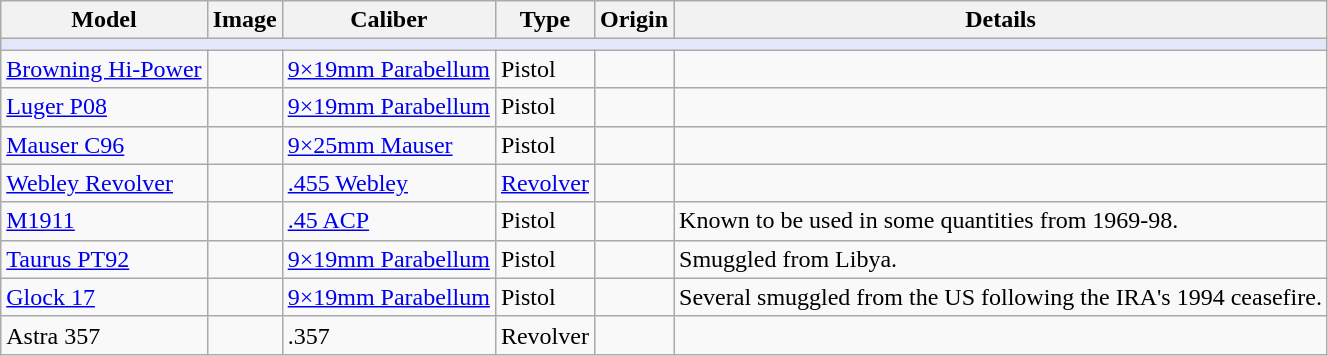<table class="wikitable">
<tr>
<th>Model</th>
<th>Image</th>
<th>Caliber</th>
<th>Type</th>
<th>Origin</th>
<th>Details</th>
</tr>
<tr>
<th colspan="6" style="background: lavender;"></th>
</tr>
<tr>
<td><a href='#'>Browning Hi-Power</a></td>
<td></td>
<td><a href='#'>9×19mm Parabellum</a></td>
<td>Pistol</td>
<td></td>
<td></td>
</tr>
<tr>
<td><a href='#'>Luger P08</a></td>
<td></td>
<td><a href='#'>9×19mm Parabellum</a></td>
<td>Pistol</td>
<td></td>
<td></td>
</tr>
<tr>
<td><a href='#'>Mauser C96</a></td>
<td></td>
<td><a href='#'>9×25mm Mauser</a></td>
<td>Pistol</td>
<td></td>
<td></td>
</tr>
<tr>
<td><a href='#'>Webley Revolver</a></td>
<td></td>
<td><a href='#'>.455 Webley</a></td>
<td><a href='#'>Revolver</a></td>
<td></td>
<td></td>
</tr>
<tr>
<td><a href='#'>M1911</a></td>
<td></td>
<td><a href='#'>.45 ACP</a></td>
<td>Pistol</td>
<td></td>
<td>Known to be used in some quantities from 1969-98.</td>
</tr>
<tr>
<td><a href='#'>Taurus PT92</a></td>
<td></td>
<td><a href='#'>9×19mm Parabellum</a></td>
<td>Pistol</td>
<td><br></td>
<td>Smuggled from Libya.</td>
</tr>
<tr>
<td><a href='#'>Glock 17</a></td>
<td></td>
<td><a href='#'>9×19mm Parabellum</a></td>
<td>Pistol</td>
<td></td>
<td>Several smuggled from the US following the IRA's 1994 ceasefire.</td>
</tr>
<tr>
<td>Astra 357</td>
<td></td>
<td>.357</td>
<td>Revolver</td>
<td></td>
</tr>
</table>
